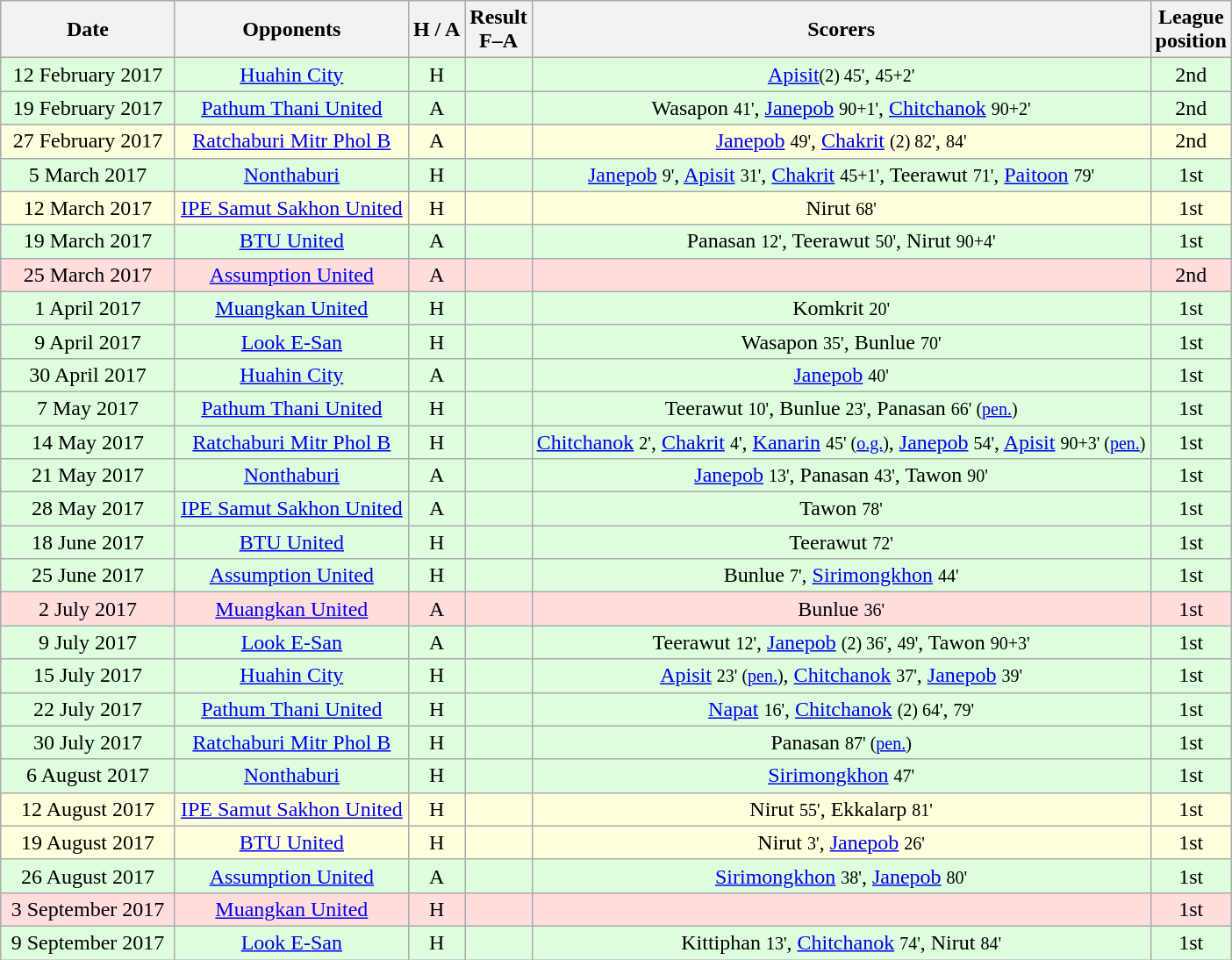<table class="wikitable" style="text-align:center">
<tr>
<th width="125">Date</th>
<th width="170">Opponents</th>
<th nowrap>H / A</th>
<th>Result<br>F–A</th>
<th>Scorers</th>
<th>League<br>position</th>
</tr>
<tr bgcolor="#ddffdd">
<td>12 February 2017</td>
<td><a href='#'>Huahin City</a></td>
<td>H</td>
<td></td>
<td><a href='#'>Apisit</a><small>(2) 45'</small>, <small>45+2'</small></td>
<td>2nd</td>
</tr>
<tr bgcolor="#ddffdd">
<td>19 February 2017</td>
<td><a href='#'>Pathum Thani United</a></td>
<td>A</td>
<td></td>
<td>Wasapon <small>41'</small>, <a href='#'>Janepob</a> <small>90+1'</small>, <a href='#'>Chitchanok</a> <small>90+2'</small></td>
<td>2nd</td>
</tr>
<tr bgcolor="#ffffdd">
<td>27 February 2017</td>
<td><a href='#'>Ratchaburi Mitr Phol B</a></td>
<td>A</td>
<td></td>
<td><a href='#'>Janepob</a> <small>49'</small>, <a href='#'>Chakrit</a> <small>(2) 82'</small>, <small>84'</small></td>
<td>2nd</td>
</tr>
<tr bgcolor="#ddffdd">
<td>5 March 2017</td>
<td><a href='#'>Nonthaburi</a></td>
<td>H</td>
<td></td>
<td><a href='#'>Janepob</a> <small>9'</small>, <a href='#'>Apisit</a> <small>31'</small>, <a href='#'>Chakrit</a> <small>45+1'</small>, Teerawut <small>71'</small>, <a href='#'>Paitoon</a> <small>79'</small></td>
<td>1st</td>
</tr>
<tr bgcolor="#ffffdd">
<td>12 March 2017</td>
<td nowrap><a href='#'>IPE Samut Sakhon United</a></td>
<td>H</td>
<td></td>
<td>Nirut <small>68'</small></td>
<td>1st</td>
</tr>
<tr bgcolor="#ddffdd">
<td>19 March 2017</td>
<td><a href='#'>BTU United</a></td>
<td>A</td>
<td></td>
<td>Panasan <small>12'</small>, Teerawut <small>50'</small>, Nirut <small>90+4'</small></td>
<td>1st</td>
</tr>
<tr bgcolor="#ffdddd">
<td>25 March 2017</td>
<td><a href='#'>Assumption United</a></td>
<td>A</td>
<td></td>
<td></td>
<td>2nd</td>
</tr>
<tr bgcolor="#ddffdd">
<td>1 April 2017</td>
<td><a href='#'>Muangkan United</a></td>
<td>H</td>
<td></td>
<td>Komkrit <small>20'</small></td>
<td>1st</td>
</tr>
<tr bgcolor="#ddffdd">
<td>9 April 2017</td>
<td><a href='#'>Look E-San</a></td>
<td>H</td>
<td></td>
<td>Wasapon <small>35'</small>, Bunlue <small>70'</small></td>
<td>1st</td>
</tr>
<tr bgcolor="#ddffdd">
<td>30 April 2017</td>
<td><a href='#'>Huahin City</a></td>
<td>A</td>
<td></td>
<td><a href='#'>Janepob</a> <small>40'</small></td>
<td>1st</td>
</tr>
<tr bgcolor="#ddffdd">
<td>7 May 2017</td>
<td><a href='#'>Pathum Thani United</a></td>
<td>H</td>
<td></td>
<td>Teerawut <small>10'</small>, Bunlue <small>23'</small>, Panasan <small>66' (<a href='#'>pen.</a>)</small></td>
<td>1st</td>
</tr>
<tr bgcolor="#ddffdd">
<td>14 May 2017</td>
<td><a href='#'>Ratchaburi Mitr Phol B</a></td>
<td>H</td>
<td></td>
<td nowrap><a href='#'>Chitchanok</a> <small>2'</small>, <a href='#'>Chakrit</a> <small>4'</small>, <a href='#'>Kanarin</a> <small>45' (<a href='#'>o.g.</a>)</small>, <a href='#'>Janepob</a> <small>54'</small>, <a href='#'>Apisit</a> <small>90+3' (<a href='#'>pen.</a>)</small></td>
<td>1st</td>
</tr>
<tr bgcolor="#ddffdd">
<td>21 May 2017</td>
<td><a href='#'>Nonthaburi</a></td>
<td>A</td>
<td></td>
<td><a href='#'>Janepob</a> <small>13'</small>, Panasan <small>43'</small>, Tawon <small>90'</small></td>
<td>1st</td>
</tr>
<tr bgcolor="#ddffdd">
<td>28 May 2017</td>
<td><a href='#'>IPE Samut Sakhon United</a></td>
<td>A</td>
<td></td>
<td>Tawon <small>78'</small></td>
<td>1st</td>
</tr>
<tr bgcolor="#ddffdd">
<td>18 June 2017</td>
<td><a href='#'>BTU United</a></td>
<td>H</td>
<td></td>
<td>Teerawut <small>72'</small></td>
<td>1st</td>
</tr>
<tr bgcolor="#ddffdd">
<td>25 June 2017</td>
<td><a href='#'>Assumption United</a></td>
<td>H</td>
<td></td>
<td>Bunlue <small>7'</small>, <a href='#'>Sirimongkhon</a> <small>44'</small></td>
<td>1st</td>
</tr>
<tr bgcolor="#ffdddd">
<td>2 July 2017</td>
<td><a href='#'>Muangkan United</a></td>
<td>A</td>
<td></td>
<td>Bunlue <small>36'</small></td>
<td>1st</td>
</tr>
<tr bgcolor="#ddffdd">
<td>9 July 2017</td>
<td><a href='#'>Look E-San</a></td>
<td>A</td>
<td></td>
<td>Teerawut <small>12'</small>, <a href='#'>Janepob</a> <small>(2) 36'</small>, <small>49'</small>, Tawon <small>90+3'</small></td>
<td>1st</td>
</tr>
<tr bgcolor="#ddffdd">
<td>15 July 2017</td>
<td><a href='#'>Huahin City</a></td>
<td>H</td>
<td></td>
<td><a href='#'>Apisit</a> <small>23' (<a href='#'>pen.</a>)</small>, <a href='#'>Chitchanok</a> <small>37'</small>, <a href='#'>Janepob</a> <small>39'</small></td>
<td>1st</td>
</tr>
<tr bgcolor="#ddffdd">
<td>22 July 2017</td>
<td><a href='#'>Pathum Thani United</a></td>
<td>H</td>
<td></td>
<td><a href='#'>Napat</a> <small>16'</small>, <a href='#'>Chitchanok</a> <small>(2) 64'</small>, <small>79'</small></td>
<td>1st</td>
</tr>
<tr bgcolor="#ddffdd">
<td>30 July 2017</td>
<td><a href='#'>Ratchaburi Mitr Phol B</a></td>
<td>H</td>
<td></td>
<td>Panasan <small>87' (<a href='#'>pen.</a>)</small></td>
<td>1st</td>
</tr>
<tr bgcolor="#ddffdd">
<td>6 August 2017</td>
<td><a href='#'>Nonthaburi</a></td>
<td>H</td>
<td> </td>
<td><a href='#'>Sirimongkhon</a> <small>47'</small></td>
<td>1st</td>
</tr>
<tr bgcolor="#ffffdd">
<td>12 August 2017</td>
<td><a href='#'>IPE Samut Sakhon United</a></td>
<td>H</td>
<td></td>
<td>Nirut <small>55'</small>, Ekkalarp <small>81'</small></td>
<td>1st</td>
</tr>
<tr bgcolor="#ffffdd">
<td>19 August 2017</td>
<td><a href='#'>BTU United</a></td>
<td>H</td>
<td></td>
<td>Nirut <small>3'</small>, <a href='#'>Janepob</a> <small>26'</small></td>
<td>1st</td>
</tr>
<tr bgcolor="#ddffdd">
<td>26 August 2017</td>
<td><a href='#'>Assumption United</a></td>
<td>A</td>
<td> </td>
<td><a href='#'>Sirimongkhon</a> <small>38'</small>, <a href='#'>Janepob</a> <small>80'</small></td>
<td>1st</td>
</tr>
<tr bgcolor="#ffdddd">
<td>3 September 2017</td>
<td><a href='#'>Muangkan United</a></td>
<td>H</td>
<td></td>
<td></td>
<td>1st</td>
</tr>
<tr bgcolor="#ddffdd">
<td>9 September 2017</td>
<td><a href='#'>Look E-San</a></td>
<td>H</td>
<td></td>
<td>Kittiphan <small>13'</small>, <a href='#'>Chitchanok</a> <small>74'</small>, Nirut <small>84'</small></td>
<td>1st</td>
</tr>
</table>
